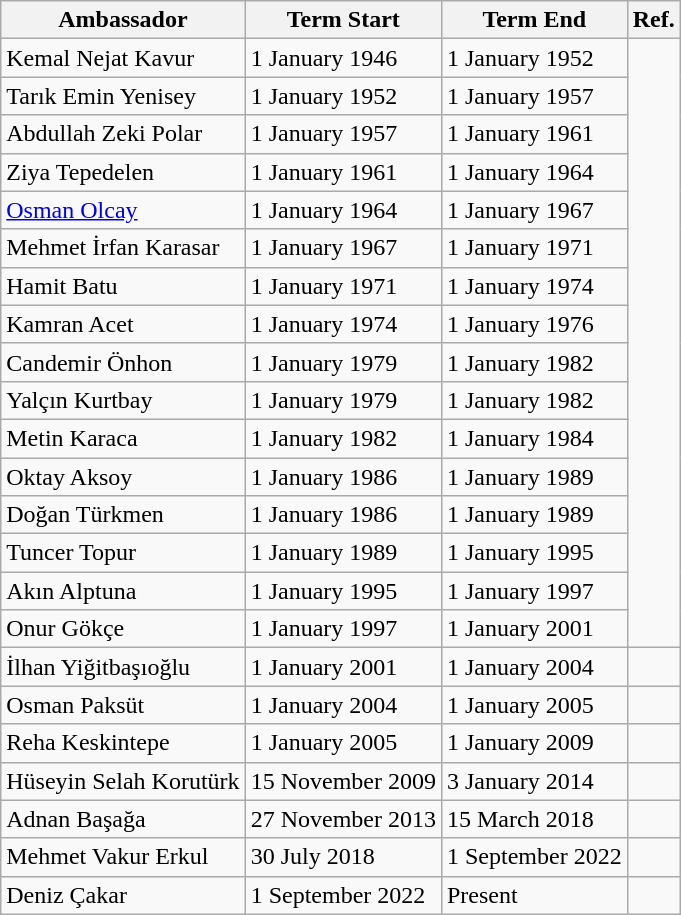<table class="wikitable">
<tr>
<th>Ambassador</th>
<th>Term Start</th>
<th>Term End</th>
<th>Ref.</th>
</tr>
<tr>
<td>Kemal Nejat Kavur</td>
<td>1 January 1946</td>
<td>1 January 1952</td>
<td rowspan="16"></td>
</tr>
<tr>
<td>Tarık Emin Yenisey</td>
<td>1 January 1952</td>
<td>1 January 1957</td>
</tr>
<tr>
<td>Abdullah Zeki Polar</td>
<td>1 January 1957</td>
<td>1 January 1961</td>
</tr>
<tr>
<td>Ziya Tepedelen</td>
<td>1 January 1961</td>
<td>1 January 1964</td>
</tr>
<tr>
<td><a href='#'>Osman Olcay</a></td>
<td>1 January 1964</td>
<td>1 January 1967</td>
</tr>
<tr>
<td>Mehmet İrfan Karasar</td>
<td>1 January 1967</td>
<td>1 January 1971</td>
</tr>
<tr>
<td>Hamit Batu</td>
<td>1 January 1971</td>
<td>1 January 1974</td>
</tr>
<tr>
<td>Kamran Acet</td>
<td>1 January 1974</td>
<td>1 January 1976</td>
</tr>
<tr>
<td>Candemir Önhon</td>
<td>1 January 1979</td>
<td>1 January 1982</td>
</tr>
<tr>
<td>Yalçın Kurtbay</td>
<td>1 January 1979</td>
<td>1 January 1982</td>
</tr>
<tr>
<td>Metin Karaca</td>
<td>1 January 1982</td>
<td>1 January 1984</td>
</tr>
<tr>
<td>Oktay Aksoy</td>
<td>1 January 1986</td>
<td>1 January 1989</td>
</tr>
<tr>
<td>Doğan Türkmen</td>
<td>1 January 1986</td>
<td>1 January 1989</td>
</tr>
<tr>
<td>Tuncer Topur</td>
<td>1 January 1989</td>
<td>1 January 1995</td>
</tr>
<tr>
<td>Akın Alptuna</td>
<td>1 January 1995</td>
<td>1 January 1997</td>
</tr>
<tr>
<td>Onur Gökçe</td>
<td>1 January 1997</td>
<td>1 January 2001</td>
</tr>
<tr>
<td>İlhan Yiğitbaşıoğlu</td>
<td>1 January 2001</td>
<td>1 January 2004</td>
<td></td>
</tr>
<tr>
<td>Osman Paksüt</td>
<td>1 January 2004</td>
<td>1 January 2005</td>
<td></td>
</tr>
<tr>
<td>Reha Keskintepe</td>
<td>1 January 2005</td>
<td>1 January 2009</td>
<td></td>
</tr>
<tr>
<td>Hüseyin Selah Korutürk</td>
<td>15 November 2009</td>
<td>3 January 2014</td>
<td></td>
</tr>
<tr>
<td>Adnan Başağa</td>
<td>27 November 2013</td>
<td>15 March 2018</td>
<td></td>
</tr>
<tr>
<td>Mehmet Vakur Erkul</td>
<td>30 July 2018</td>
<td>1 September 2022</td>
<td></td>
</tr>
<tr>
<td>Deniz Çakar</td>
<td>1 September 2022</td>
<td>Present</td>
<td></td>
</tr>
</table>
